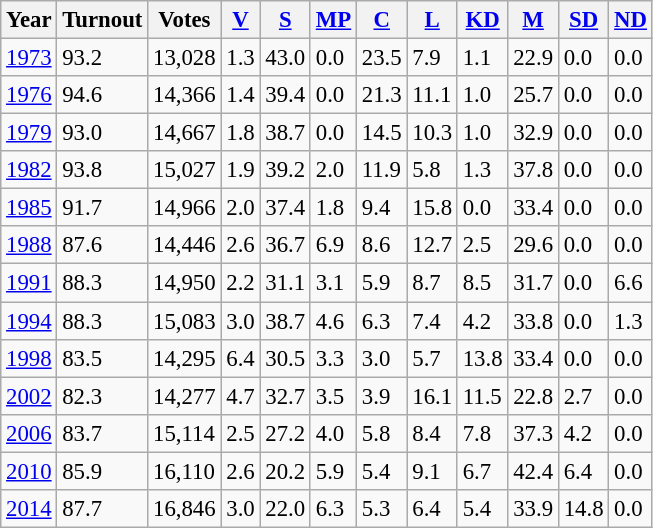<table class="wikitable sortable" style="font-size: 95%;">
<tr>
<th>Year</th>
<th>Turnout</th>
<th>Votes</th>
<th><a href='#'>V</a></th>
<th><a href='#'>S</a></th>
<th><a href='#'>MP</a></th>
<th><a href='#'>C</a></th>
<th><a href='#'>L</a></th>
<th><a href='#'>KD</a></th>
<th><a href='#'>M</a></th>
<th><a href='#'>SD</a></th>
<th><a href='#'>ND</a></th>
</tr>
<tr>
<td><a href='#'>1973</a></td>
<td>93.2</td>
<td>13,028</td>
<td>1.3</td>
<td>43.0</td>
<td>0.0</td>
<td>23.5</td>
<td>7.9</td>
<td>1.1</td>
<td>22.9</td>
<td>0.0</td>
<td>0.0</td>
</tr>
<tr>
<td><a href='#'>1976</a></td>
<td>94.6</td>
<td>14,366</td>
<td>1.4</td>
<td>39.4</td>
<td>0.0</td>
<td>21.3</td>
<td>11.1</td>
<td>1.0</td>
<td>25.7</td>
<td>0.0</td>
<td>0.0</td>
</tr>
<tr>
<td><a href='#'>1979</a></td>
<td>93.0</td>
<td>14,667</td>
<td>1.8</td>
<td>38.7</td>
<td>0.0</td>
<td>14.5</td>
<td>10.3</td>
<td>1.0</td>
<td>32.9</td>
<td>0.0</td>
<td>0.0</td>
</tr>
<tr>
<td><a href='#'>1982</a></td>
<td>93.8</td>
<td>15,027</td>
<td>1.9</td>
<td>39.2</td>
<td>2.0</td>
<td>11.9</td>
<td>5.8</td>
<td>1.3</td>
<td>37.8</td>
<td>0.0</td>
<td>0.0</td>
</tr>
<tr>
<td><a href='#'>1985</a></td>
<td>91.7</td>
<td>14,966</td>
<td>2.0</td>
<td>37.4</td>
<td>1.8</td>
<td>9.4</td>
<td>15.8</td>
<td>0.0</td>
<td>33.4</td>
<td>0.0</td>
<td>0.0</td>
</tr>
<tr>
<td><a href='#'>1988</a></td>
<td>87.6</td>
<td>14,446</td>
<td>2.6</td>
<td>36.7</td>
<td>6.9</td>
<td>8.6</td>
<td>12.7</td>
<td>2.5</td>
<td>29.6</td>
<td>0.0</td>
<td>0.0</td>
</tr>
<tr>
<td><a href='#'>1991</a></td>
<td>88.3</td>
<td>14,950</td>
<td>2.2</td>
<td>31.1</td>
<td>3.1</td>
<td>5.9</td>
<td>8.7</td>
<td>8.5</td>
<td>31.7</td>
<td>0.0</td>
<td>6.6</td>
</tr>
<tr>
<td><a href='#'>1994</a></td>
<td>88.3</td>
<td>15,083</td>
<td>3.0</td>
<td>38.7</td>
<td>4.6</td>
<td>6.3</td>
<td>7.4</td>
<td>4.2</td>
<td>33.8</td>
<td>0.0</td>
<td>1.3</td>
</tr>
<tr>
<td><a href='#'>1998</a></td>
<td>83.5</td>
<td>14,295</td>
<td>6.4</td>
<td>30.5</td>
<td>3.3</td>
<td>3.0</td>
<td>5.7</td>
<td>13.8</td>
<td>33.4</td>
<td>0.0</td>
<td>0.0</td>
</tr>
<tr>
<td><a href='#'>2002</a></td>
<td>82.3</td>
<td>14,277</td>
<td>4.7</td>
<td>32.7</td>
<td>3.5</td>
<td>3.9</td>
<td>16.1</td>
<td>11.5</td>
<td>22.8</td>
<td>2.7</td>
<td>0.0</td>
</tr>
<tr>
<td><a href='#'>2006</a></td>
<td>83.7</td>
<td>15,114</td>
<td>2.5</td>
<td>27.2</td>
<td>4.0</td>
<td>5.8</td>
<td>8.4</td>
<td>7.8</td>
<td>37.3</td>
<td>4.2</td>
<td>0.0</td>
</tr>
<tr>
<td><a href='#'>2010</a></td>
<td>85.9</td>
<td>16,110</td>
<td>2.6</td>
<td>20.2</td>
<td>5.9</td>
<td>5.4</td>
<td>9.1</td>
<td>6.7</td>
<td>42.4</td>
<td>6.4</td>
<td>0.0</td>
</tr>
<tr>
<td><a href='#'>2014</a></td>
<td>87.7</td>
<td>16,846</td>
<td>3.0</td>
<td>22.0</td>
<td>6.3</td>
<td>5.3</td>
<td>6.4</td>
<td>5.4</td>
<td>33.9</td>
<td>14.8</td>
<td>0.0</td>
</tr>
</table>
